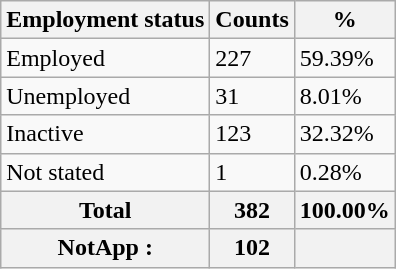<table class="wikitable sortable">
<tr>
<th>Employment status</th>
<th>Counts</th>
<th>%</th>
</tr>
<tr>
<td>Employed</td>
<td>227</td>
<td>59.39%</td>
</tr>
<tr>
<td>Unemployed</td>
<td>31</td>
<td>8.01%</td>
</tr>
<tr>
<td>Inactive</td>
<td>123</td>
<td>32.32%</td>
</tr>
<tr>
<td>Not stated</td>
<td>1</td>
<td>0.28%</td>
</tr>
<tr>
<th>Total</th>
<th>382</th>
<th>100.00%</th>
</tr>
<tr>
<th>NotApp :</th>
<th>102</th>
<th></th>
</tr>
</table>
